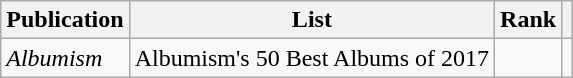<table class="sortable wikitable">
<tr>
<th>Publication</th>
<th>List</th>
<th>Rank</th>
<th class="unsortable"></th>
</tr>
<tr>
<td><em>Albumism</em></td>
<td>Albumism's 50 Best Albums of 2017</td>
<td></td>
<td></td>
</tr>
</table>
